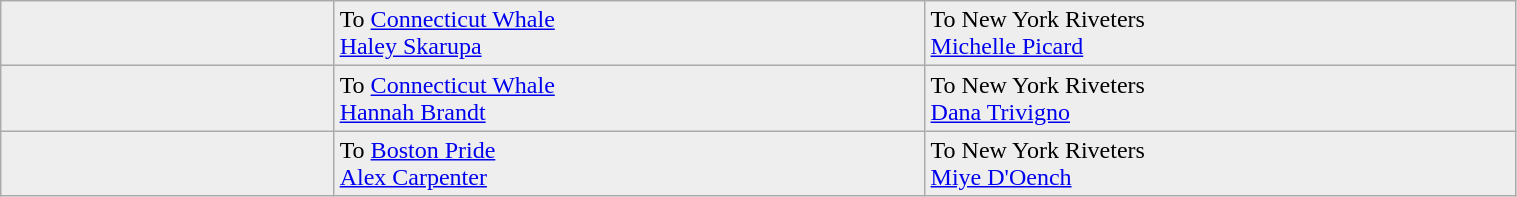<table class="wikitable" style="border:1px solid #999999; width:80%;">
<tr bgcolor="eeeeee">
<td style="width:22%;"></td>
<td style="width:39%;" valign="top">To <a href='#'>Connecticut Whale</a><br><a href='#'>Haley Skarupa</a></td>
<td style="width:39%;" valign="top">To New York Riveters<br><a href='#'>Michelle Picard</a></td>
</tr>
<tr bgcolor="eeeeee">
<td style="width:22%;"></td>
<td style="width:39%;" valign="top">To <a href='#'>Connecticut Whale</a><br><a href='#'>Hannah Brandt</a></td>
<td style="width:39%;" valign="top">To New York Riveters<br><a href='#'>Dana Trivigno</a></td>
</tr>
<tr bgcolor="eeeeee">
<td style="width:22%;"></td>
<td style="width:39%;" valign="top">To <a href='#'>Boston Pride</a><br><a href='#'>Alex Carpenter</a></td>
<td style="width:39%;" valign="top">To New York Riveters<br><a href='#'>Miye D'Oench</a></td>
</tr>
</table>
